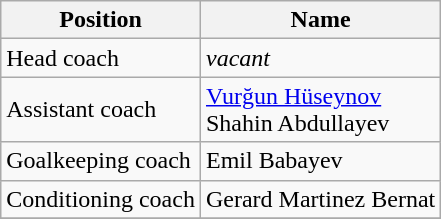<table class="wikitable">
<tr>
<th>Position</th>
<th>Name</th>
</tr>
<tr>
<td>Head coach</td>
<td><em>vacant</em></td>
</tr>
<tr>
<td>Assistant coach</td>
<td> <a href='#'>Vurğun Hüseynov</a> <br>  Shahin Abdullayev</td>
</tr>
<tr>
<td>Goalkeeping coach</td>
<td> Emil Babayev</td>
</tr>
<tr>
<td>Conditioning coach</td>
<td> Gerard Martinez Bernat</td>
</tr>
<tr>
</tr>
</table>
